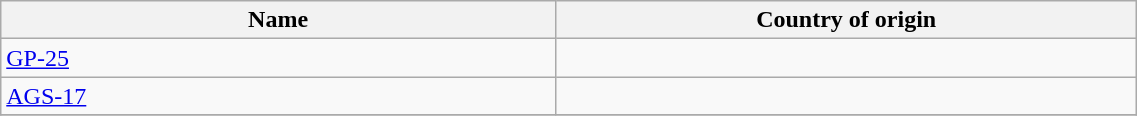<table class="wikitable" width="60%" border="0">
<tr>
<th width="5%">Name</th>
<th width="5%">Country of origin</th>
</tr>
<tr>
<td><a href='#'>GP-25</a></td>
<td></td>
</tr>
<tr>
<td><a href='#'>AGS-17</a></td>
<td></td>
</tr>
<tr>
</tr>
</table>
